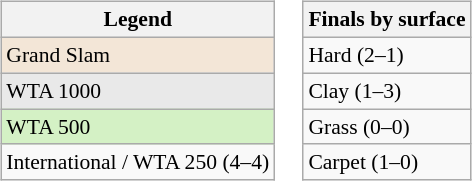<table>
<tr valign=top>
<td><br><table class=wikitable style="font-size:90%">
<tr>
<th>Legend</th>
</tr>
<tr style="background:#f3e6d7;">
<td>Grand Slam</td>
</tr>
<tr style="background:#e9e9e9">
<td>WTA 1000</td>
</tr>
<tr style="background:#d4f1c5;">
<td>WTA 500</td>
</tr>
<tr>
<td>International / WTA 250 (4–4)</td>
</tr>
</table>
</td>
<td><br><table class=wikitable style="font-size:90%">
<tr>
<th>Finals by surface</th>
</tr>
<tr>
<td>Hard (2–1)</td>
</tr>
<tr>
<td>Clay (1–3)</td>
</tr>
<tr>
<td>Grass (0–0)</td>
</tr>
<tr>
<td>Carpet (1–0)</td>
</tr>
</table>
</td>
</tr>
</table>
